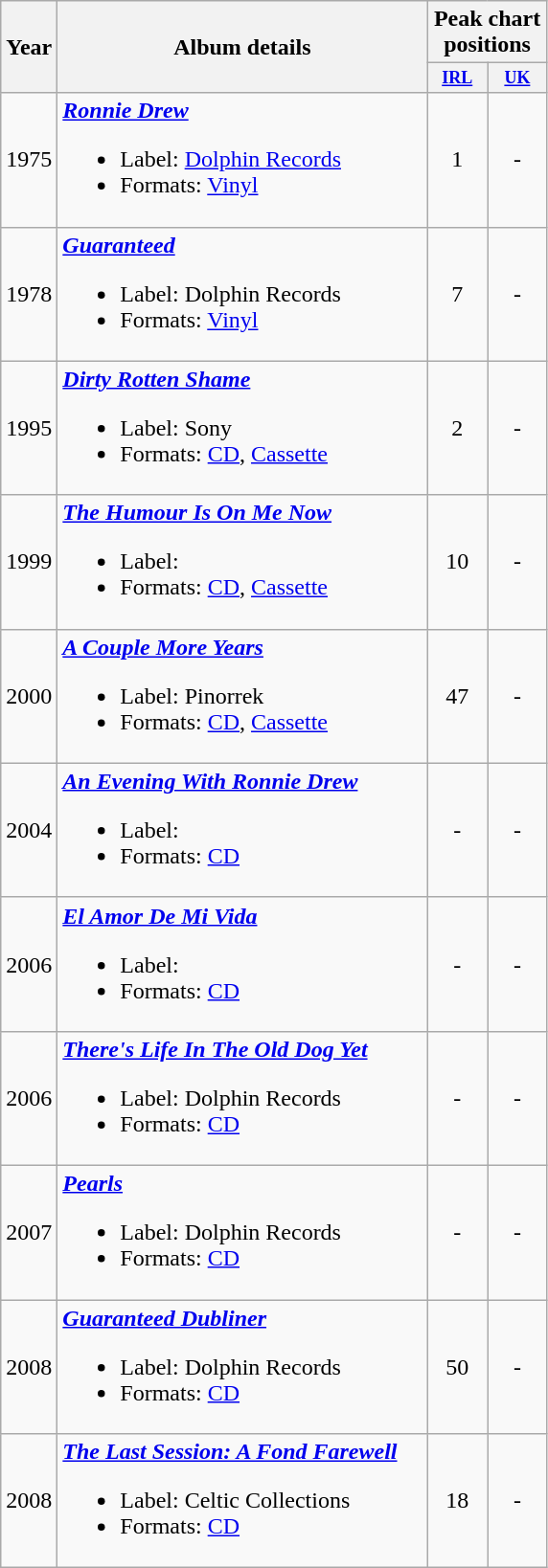<table class="wikitable" style="text-align:center;">
<tr>
<th rowspan="2">Year</th>
<th style="width:250px;" rowspan="2">Album details</th>
<th colspan="3">Peak chart positions</th>
</tr>
<tr>
<th style="width:3em;font-size:75%"><a href='#'>IRL</a></th>
<th style="width:3em;font-size:75%"><a href='#'>UK</a></th>
</tr>
<tr>
<td>1975</td>
<td align="left"><strong><em><a href='#'>Ronnie Drew</a></em></strong><br><ul><li>Label: <a href='#'>Dolphin Records</a></li><li>Formats: <a href='#'>Vinyl</a></li></ul></td>
<td>1</td>
<td>-</td>
</tr>
<tr>
<td>1978</td>
<td align="left"><strong><em><a href='#'>Guaranteed</a></em></strong><br><ul><li>Label: Dolphin Records</li><li>Formats: <a href='#'>Vinyl</a></li></ul></td>
<td>7</td>
<td>-</td>
</tr>
<tr>
<td>1995</td>
<td align="left"><strong><em><a href='#'>Dirty Rotten Shame</a></em></strong><br><ul><li>Label: Sony</li><li>Formats: <a href='#'>CD</a>, <a href='#'>Cassette</a></li></ul></td>
<td>2</td>
<td>-</td>
</tr>
<tr>
<td>1999</td>
<td align="left"><strong><em><a href='#'>The Humour Is On Me Now</a></em></strong><br><ul><li>Label:</li><li>Formats: <a href='#'>CD</a>, <a href='#'>Cassette</a></li></ul></td>
<td>10</td>
<td>-</td>
</tr>
<tr>
<td>2000</td>
<td align="left"><strong><em><a href='#'>A Couple More Years</a></em></strong><br><ul><li>Label: Pinorrek</li><li>Formats: <a href='#'>CD</a>, <a href='#'>Cassette</a></li></ul></td>
<td>47</td>
<td>-</td>
</tr>
<tr>
<td>2004</td>
<td align="left"><strong><em><a href='#'>An Evening With Ronnie Drew</a></em></strong><br><ul><li>Label:</li><li>Formats: <a href='#'>CD</a></li></ul></td>
<td>-</td>
<td>-</td>
</tr>
<tr>
<td>2006</td>
<td align="left"><strong><em><a href='#'>El Amor De Mi Vida</a></em></strong><br><ul><li>Label:</li><li>Formats: <a href='#'>CD</a></li></ul></td>
<td>-</td>
<td>-</td>
</tr>
<tr>
<td>2006</td>
<td align="left"><strong><em><a href='#'>There's Life In The Old Dog Yet</a></em></strong><br><ul><li>Label: Dolphin Records</li><li>Formats: <a href='#'>CD</a></li></ul></td>
<td>-</td>
<td>-</td>
</tr>
<tr>
<td>2007</td>
<td align="left"><strong><em><a href='#'>Pearls</a></em></strong><br><ul><li>Label: Dolphin Records</li><li>Formats: <a href='#'>CD</a></li></ul></td>
<td>-</td>
<td>-</td>
</tr>
<tr>
<td>2008</td>
<td align="left"><strong><em><a href='#'>Guaranteed Dubliner</a></em></strong><br><ul><li>Label: Dolphin Records</li><li>Formats: <a href='#'>CD</a></li></ul></td>
<td>50</td>
<td>-</td>
</tr>
<tr>
<td>2008</td>
<td align="left"><strong><em><a href='#'>The Last Session: A Fond Farewell</a></em></strong><br><ul><li>Label: Celtic Collections</li><li>Formats: <a href='#'>CD</a></li></ul></td>
<td>18</td>
<td>-</td>
</tr>
</table>
